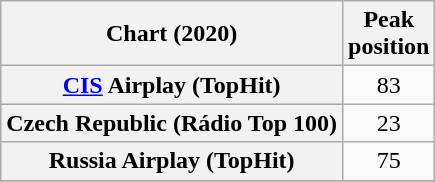<table class="wikitable plainrowheaders sortable" style="text-align:center">
<tr>
<th scope="col">Chart (2020)</th>
<th scope="col">Peak<br>position</th>
</tr>
<tr>
<th scope="row"><a href='#'>CIS</a> Airplay (TopHit)<br></th>
<td>83</td>
</tr>
<tr>
<th scope="row">Czech Republic (Rádio Top 100)</th>
<td>23</td>
</tr>
<tr>
<th scope="row">Russia Airplay (TopHit)<br></th>
<td>75</td>
</tr>
<tr>
</tr>
</table>
